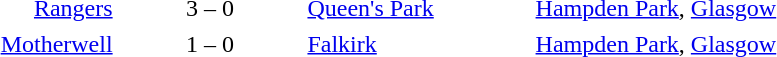<table width=100% cellspacing=1>
<tr>
<th width=12%></th>
<th width=10%></th>
<th width=12%></th>
<th></th>
</tr>
<tr>
<td align=right><a href='#'>Rangers</a></td>
<td align=center>3 – 0</td>
<td><a href='#'>Queen's Park</a></td>
<td><a href='#'>Hampden Park</a>, <a href='#'>Glasgow</a></td>
</tr>
<tr>
<td></td>
</tr>
<tr>
<td align=right><a href='#'>Motherwell</a></td>
<td align=center>1 – 0</td>
<td><a href='#'>Falkirk</a></td>
<td><a href='#'>Hampden Park</a>, <a href='#'>Glasgow</a></td>
</tr>
</table>
